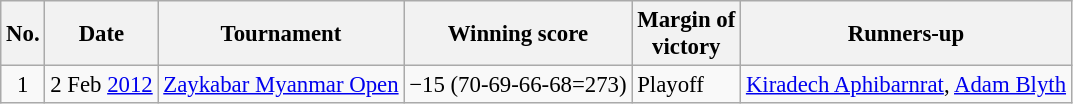<table class="wikitable" style="font-size:95%;">
<tr>
<th>No.</th>
<th>Date</th>
<th>Tournament</th>
<th>Winning score</th>
<th>Margin of<br>victory</th>
<th>Runners-up</th>
</tr>
<tr>
<td align=center>1</td>
<td>2 Feb <a href='#'>2012</a></td>
<td><a href='#'>Zaykabar Myanmar Open</a></td>
<td>−15 (70-69-66-68=273)</td>
<td>Playoff</td>
<td> <a href='#'>Kiradech Aphibarnrat</a>,  <a href='#'>Adam Blyth</a></td>
</tr>
</table>
